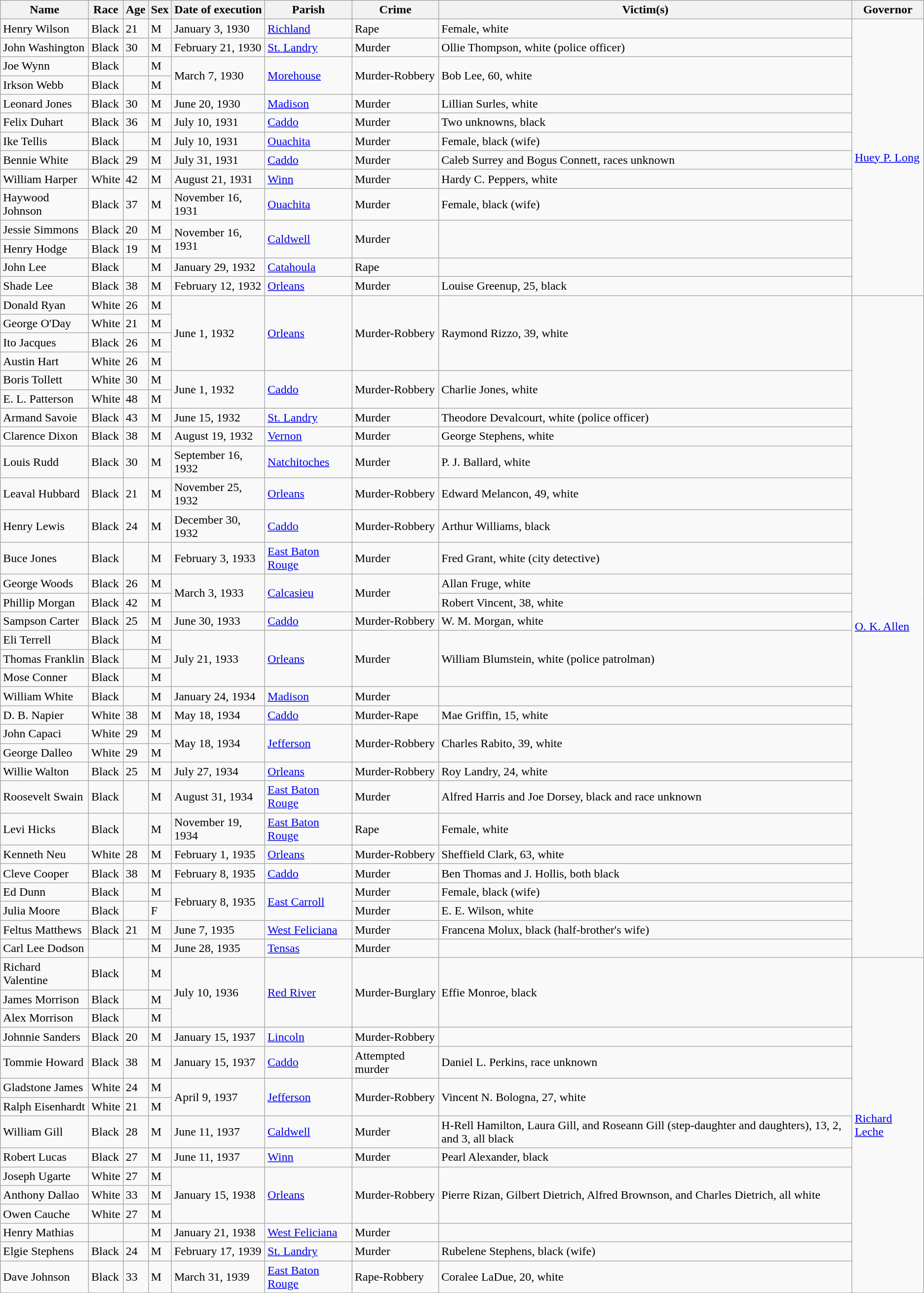<table class="wikitable sortable">
<tr>
<th>Name</th>
<th>Race</th>
<th>Age</th>
<th>Sex</th>
<th>Date of execution</th>
<th>Parish</th>
<th>Crime</th>
<th>Victim(s)</th>
<th>Governor</th>
</tr>
<tr>
<td>Henry Wilson</td>
<td>Black</td>
<td>21</td>
<td>M</td>
<td>January 3, 1930</td>
<td><a href='#'>Richland</a></td>
<td>Rape</td>
<td>Female, white</td>
<td rowspan="14"><a href='#'>Huey P. Long</a></td>
</tr>
<tr>
<td>John Washington</td>
<td>Black</td>
<td>30</td>
<td>M</td>
<td>February 21, 1930</td>
<td><a href='#'>St. Landry</a></td>
<td>Murder</td>
<td>Ollie Thompson, white (police officer)</td>
</tr>
<tr>
<td>Joe Wynn</td>
<td>Black</td>
<td></td>
<td>M</td>
<td rowspan="2">March 7, 1930</td>
<td rowspan="2"><a href='#'>Morehouse</a></td>
<td rowspan="2">Murder-Robbery</td>
<td rowspan="2">Bob Lee, 60, white</td>
</tr>
<tr>
<td>Irkson Webb</td>
<td>Black</td>
<td></td>
<td>M</td>
</tr>
<tr>
<td>Leonard Jones</td>
<td>Black</td>
<td>30</td>
<td>M</td>
<td>June 20, 1930</td>
<td><a href='#'>Madison</a></td>
<td>Murder</td>
<td>Lillian Surles, white</td>
</tr>
<tr>
<td>Felix Duhart</td>
<td>Black</td>
<td>36</td>
<td>M</td>
<td>July 10, 1931</td>
<td><a href='#'>Caddo</a></td>
<td>Murder</td>
<td>Two unknowns, black</td>
</tr>
<tr>
<td>Ike Tellis</td>
<td>Black</td>
<td></td>
<td>M</td>
<td>July 10, 1931</td>
<td><a href='#'>Ouachita</a></td>
<td>Murder</td>
<td>Female, black (wife)</td>
</tr>
<tr>
<td>Bennie White</td>
<td>Black</td>
<td>29</td>
<td>M</td>
<td>July 31, 1931</td>
<td><a href='#'>Caddo</a></td>
<td>Murder</td>
<td>Caleb Surrey and Bogus Connett, races unknown</td>
</tr>
<tr>
<td>William Harper</td>
<td>White</td>
<td>42</td>
<td>M</td>
<td>August 21, 1931</td>
<td><a href='#'>Winn</a></td>
<td>Murder</td>
<td>Hardy C. Peppers, white</td>
</tr>
<tr>
<td>Haywood Johnson</td>
<td>Black</td>
<td>37</td>
<td>M</td>
<td>November 16, 1931</td>
<td><a href='#'>Ouachita</a></td>
<td>Murder</td>
<td>Female, black (wife)</td>
</tr>
<tr>
<td>Jessie Simmons</td>
<td>Black</td>
<td>20</td>
<td>M</td>
<td rowspan="2">November 16, 1931</td>
<td rowspan="2"><a href='#'>Caldwell</a></td>
<td rowspan="2">Murder</td>
<td rowspan="2"></td>
</tr>
<tr>
<td>Henry Hodge</td>
<td>Black</td>
<td>19</td>
<td>M</td>
</tr>
<tr>
<td>John Lee</td>
<td>Black</td>
<td></td>
<td>M</td>
<td>January 29, 1932</td>
<td><a href='#'>Catahoula</a></td>
<td>Rape</td>
<td></td>
</tr>
<tr>
<td>Shade Lee</td>
<td>Black</td>
<td>38</td>
<td>M</td>
<td>February 12, 1932</td>
<td><a href='#'>Orleans</a></td>
<td>Murder</td>
<td>Louise Greenup, 25, black</td>
</tr>
<tr>
<td>Donald Ryan</td>
<td>White</td>
<td>26</td>
<td>M</td>
<td rowspan="4">June 1, 1932</td>
<td rowspan="4"><a href='#'>Orleans</a></td>
<td rowspan="4">Murder-Robbery</td>
<td rowspan="4">Raymond Rizzo, 39, white</td>
<td rowspan="31"><a href='#'>O. K. Allen</a></td>
</tr>
<tr>
<td>George O'Day</td>
<td>White</td>
<td>21</td>
<td>M</td>
</tr>
<tr>
<td>Ito Jacques</td>
<td>Black</td>
<td>26</td>
<td>M</td>
</tr>
<tr>
<td>Austin Hart</td>
<td>White</td>
<td>26</td>
<td>M</td>
</tr>
<tr>
<td>Boris Tollett</td>
<td>White</td>
<td>30</td>
<td>M</td>
<td rowspan="2">June 1, 1932</td>
<td rowspan="2"><a href='#'>Caddo</a></td>
<td rowspan="2">Murder-Robbery</td>
<td rowspan="2">Charlie Jones, white</td>
</tr>
<tr>
<td>E. L. Patterson</td>
<td>White</td>
<td>48</td>
<td>M</td>
</tr>
<tr>
<td>Armand Savoie</td>
<td>Black</td>
<td>43</td>
<td>M</td>
<td>June 15, 1932</td>
<td><a href='#'>St. Landry</a></td>
<td>Murder</td>
<td>Theodore Devalcourt, white (police officer)</td>
</tr>
<tr>
<td>Clarence Dixon</td>
<td>Black</td>
<td>38</td>
<td>M</td>
<td>August 19, 1932</td>
<td><a href='#'>Vernon</a></td>
<td>Murder</td>
<td>George Stephens, white</td>
</tr>
<tr>
<td>Louis Rudd</td>
<td>Black</td>
<td>30</td>
<td>M</td>
<td>September 16, 1932</td>
<td><a href='#'>Natchitoches</a></td>
<td>Murder</td>
<td>P. J. Ballard, white</td>
</tr>
<tr>
<td>Leaval Hubbard</td>
<td>Black</td>
<td>21</td>
<td>M</td>
<td>November 25, 1932</td>
<td><a href='#'>Orleans</a></td>
<td>Murder-Robbery</td>
<td>Edward Melancon, 49, white</td>
</tr>
<tr>
<td>Henry Lewis</td>
<td>Black</td>
<td>24</td>
<td>M</td>
<td>December 30, 1932</td>
<td><a href='#'>Caddo</a></td>
<td>Murder-Robbery</td>
<td>Arthur Williams, black</td>
</tr>
<tr>
<td>Buce Jones</td>
<td>Black</td>
<td></td>
<td>M</td>
<td>February 3, 1933</td>
<td><a href='#'>East Baton Rouge</a></td>
<td>Murder</td>
<td>Fred Grant, white (city detective)</td>
</tr>
<tr>
<td>George Woods</td>
<td>Black</td>
<td>26</td>
<td>M</td>
<td rowspan="2">March 3, 1933</td>
<td rowspan="2"><a href='#'>Calcasieu</a></td>
<td rowspan="2">Murder</td>
<td>Allan Fruge, white</td>
</tr>
<tr>
<td>Phillip Morgan</td>
<td>Black</td>
<td>42</td>
<td>M</td>
<td>Robert Vincent, 38, white</td>
</tr>
<tr>
<td>Sampson Carter</td>
<td>Black</td>
<td>25</td>
<td>M</td>
<td>June 30, 1933</td>
<td><a href='#'>Caddo</a></td>
<td>Murder-Robbery</td>
<td>W. M. Morgan, white</td>
</tr>
<tr>
<td>Eli Terrell</td>
<td>Black</td>
<td></td>
<td>M</td>
<td rowspan="3">July 21, 1933</td>
<td rowspan="3"><a href='#'>Orleans</a></td>
<td rowspan="3">Murder</td>
<td rowspan="3">William Blumstein, white (police patrolman)</td>
</tr>
<tr>
<td>Thomas Franklin</td>
<td>Black</td>
<td></td>
<td>M</td>
</tr>
<tr>
<td>Mose Conner</td>
<td>Black</td>
<td></td>
<td>M</td>
</tr>
<tr>
<td>William White</td>
<td>Black</td>
<td></td>
<td>M</td>
<td>January 24, 1934</td>
<td><a href='#'>Madison</a></td>
<td>Murder</td>
<td></td>
</tr>
<tr>
<td>D. B. Napier</td>
<td>White</td>
<td>38</td>
<td>M</td>
<td>May 18, 1934</td>
<td><a href='#'>Caddo</a></td>
<td>Murder-Rape</td>
<td>Mae Griffin, 15, white</td>
</tr>
<tr>
<td>John Capaci</td>
<td>White</td>
<td>29</td>
<td>M</td>
<td rowspan="2">May 18, 1934</td>
<td rowspan="2"><a href='#'>Jefferson</a></td>
<td rowspan="2">Murder-Robbery</td>
<td rowspan="2">Charles Rabito, 39, white</td>
</tr>
<tr>
<td>George Dalleo</td>
<td>White</td>
<td>29</td>
<td>M</td>
</tr>
<tr>
<td>Willie Walton</td>
<td>Black</td>
<td>25</td>
<td>M</td>
<td>July 27, 1934</td>
<td><a href='#'>Orleans</a></td>
<td>Murder-Robbery</td>
<td>Roy Landry, 24, white</td>
</tr>
<tr>
<td>Roosevelt Swain</td>
<td>Black</td>
<td></td>
<td>M</td>
<td>August 31, 1934</td>
<td><a href='#'>East Baton Rouge</a></td>
<td>Murder</td>
<td>Alfred Harris and Joe Dorsey, black and race unknown</td>
</tr>
<tr>
<td>Levi Hicks</td>
<td>Black</td>
<td></td>
<td>M</td>
<td>November 19, 1934</td>
<td><a href='#'>East Baton Rouge</a></td>
<td>Rape</td>
<td>Female, white</td>
</tr>
<tr>
<td>Kenneth Neu</td>
<td>White</td>
<td>28</td>
<td>M</td>
<td>February 1, 1935</td>
<td><a href='#'>Orleans</a></td>
<td>Murder-Robbery</td>
<td>Sheffield Clark, 63, white</td>
</tr>
<tr>
<td>Cleve Cooper</td>
<td>Black</td>
<td>38</td>
<td>M</td>
<td>February 8, 1935</td>
<td><a href='#'>Caddo</a></td>
<td>Murder</td>
<td>Ben Thomas and J. Hollis, both black</td>
</tr>
<tr>
<td>Ed Dunn</td>
<td>Black</td>
<td></td>
<td>M</td>
<td rowspan="2">February 8, 1935</td>
<td rowspan="2"><a href='#'>East Carroll</a></td>
<td>Murder</td>
<td>Female, black (wife)</td>
</tr>
<tr>
<td>Julia Moore</td>
<td>Black</td>
<td></td>
<td>F</td>
<td>Murder</td>
<td>E. E. Wilson, white</td>
</tr>
<tr>
<td>Feltus Matthews</td>
<td>Black</td>
<td>21</td>
<td>M</td>
<td>June 7, 1935</td>
<td><a href='#'>West Feliciana</a></td>
<td>Murder</td>
<td>Francena Molux, black (half-brother's wife)</td>
</tr>
<tr>
<td>Carl Lee Dodson</td>
<td></td>
<td></td>
<td>M</td>
<td>June 28, 1935</td>
<td><a href='#'>Tensas</a></td>
<td>Murder</td>
<td></td>
</tr>
<tr>
<td>Richard Valentine</td>
<td>Black</td>
<td></td>
<td>M</td>
<td rowspan="3">July 10, 1936</td>
<td rowspan="3"><a href='#'>Red River</a></td>
<td rowspan="3">Murder-Burglary</td>
<td rowspan="3">Effie Monroe, black</td>
<td rowspan="15"><a href='#'>Richard Leche</a></td>
</tr>
<tr>
<td>James Morrison</td>
<td>Black</td>
<td></td>
<td>M</td>
</tr>
<tr>
<td>Alex Morrison</td>
<td>Black</td>
<td></td>
<td>M</td>
</tr>
<tr>
<td>Johnnie Sanders</td>
<td>Black</td>
<td>20</td>
<td>M</td>
<td>January 15, 1937</td>
<td><a href='#'>Lincoln</a></td>
<td>Murder-Robbery</td>
<td></td>
</tr>
<tr>
<td>Tommie Howard</td>
<td>Black</td>
<td>38</td>
<td>M</td>
<td>January 15, 1937</td>
<td><a href='#'>Caddo</a></td>
<td>Attempted murder</td>
<td>Daniel L. Perkins, race unknown</td>
</tr>
<tr>
<td>Gladstone James</td>
<td>White</td>
<td>24</td>
<td>M</td>
<td rowspan="2">April 9, 1937</td>
<td rowspan="2"><a href='#'>Jefferson</a></td>
<td rowspan="2">Murder-Robbery</td>
<td rowspan="2">Vincent N. Bologna, 27, white</td>
</tr>
<tr>
<td>Ralph Eisenhardt</td>
<td>White</td>
<td>21</td>
<td>M</td>
</tr>
<tr>
<td>William Gill</td>
<td>Black</td>
<td>28</td>
<td>M</td>
<td>June 11, 1937</td>
<td><a href='#'>Caldwell</a></td>
<td>Murder</td>
<td>H-Rell Hamilton, Laura Gill, and Roseann Gill (step-daughter and daughters), 13, 2, and 3, all black</td>
</tr>
<tr>
<td>Robert Lucas</td>
<td>Black</td>
<td>27</td>
<td>M</td>
<td>June 11, 1937</td>
<td><a href='#'>Winn</a></td>
<td>Murder</td>
<td>Pearl Alexander, black</td>
</tr>
<tr>
<td>Joseph Ugarte</td>
<td>White</td>
<td>27</td>
<td>M</td>
<td rowspan="3">January 15, 1938</td>
<td rowspan="3"><a href='#'>Orleans</a></td>
<td rowspan="3">Murder-Robbery</td>
<td rowspan="3">Pierre Rizan, Gilbert Dietrich, Alfred Brownson, and Charles Dietrich, all white</td>
</tr>
<tr>
<td>Anthony Dallao</td>
<td>White</td>
<td>33</td>
<td>M</td>
</tr>
<tr>
<td>Owen Cauche</td>
<td>White</td>
<td>27</td>
<td>M</td>
</tr>
<tr>
<td>Henry Mathias</td>
<td></td>
<td></td>
<td>M</td>
<td>January 21, 1938</td>
<td><a href='#'>West Feliciana</a></td>
<td>Murder</td>
<td></td>
</tr>
<tr>
<td>Elgie Stephens</td>
<td>Black</td>
<td>24</td>
<td>M</td>
<td>February 17, 1939</td>
<td><a href='#'>St. Landry</a></td>
<td>Murder</td>
<td>Rubelene Stephens, black (wife)</td>
</tr>
<tr>
<td>Dave Johnson</td>
<td>Black</td>
<td>33</td>
<td>M</td>
<td>March 31, 1939</td>
<td><a href='#'>East Baton Rouge</a></td>
<td>Rape-Robbery</td>
<td>Coralee LaDue, 20, white</td>
</tr>
</table>
